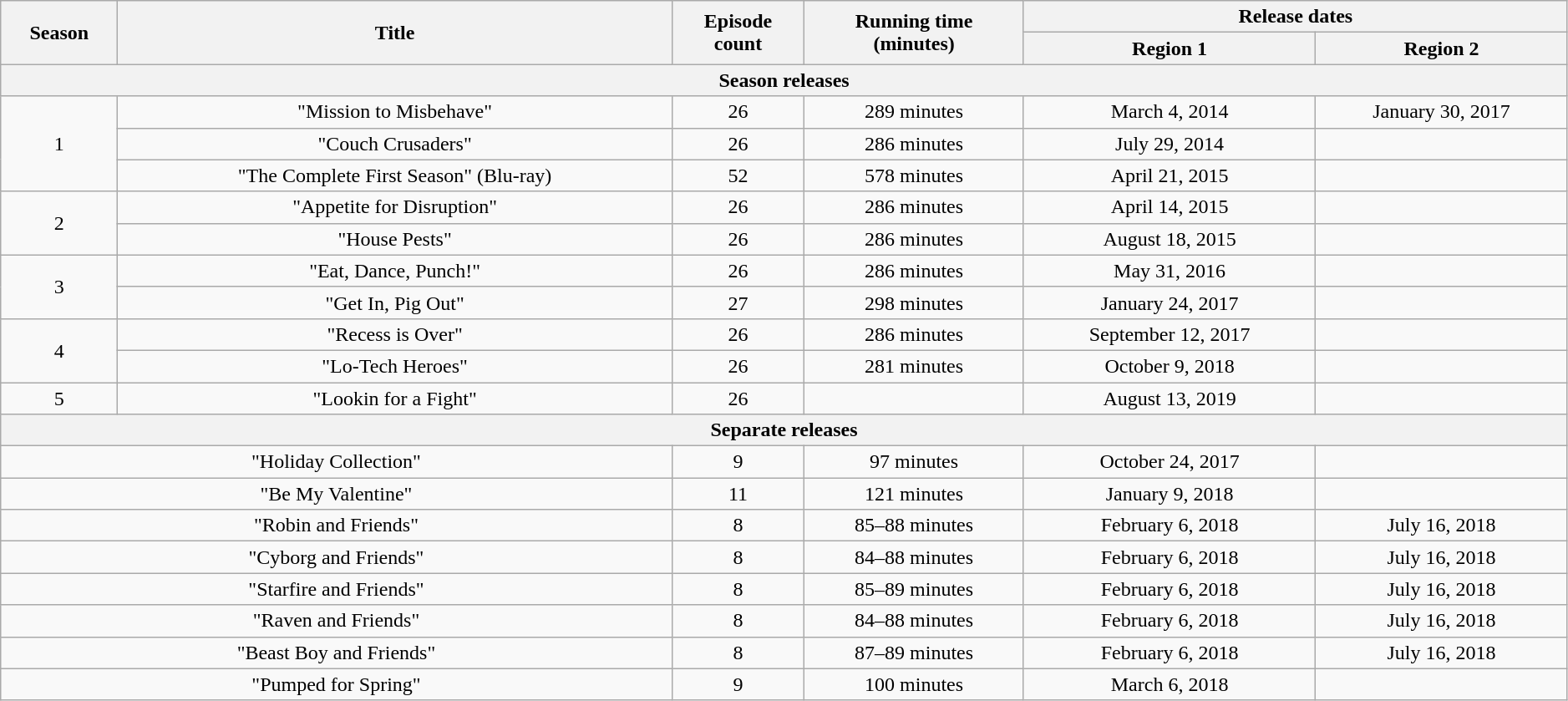<table class="wikitable" style="text-align:center; width:99%">
<tr>
<th rowspan="2">Season</th>
<th rowspan="2">Title</th>
<th rowspan="2">Episode<br>count</th>
<th rowspan="2">Running time<br>(minutes)</th>
<th colspan="2">Release dates</th>
</tr>
<tr>
<th scope="col">Region 1</th>
<th scope="col">Region 2</th>
</tr>
<tr>
<th colspan="6">Season releases</th>
</tr>
<tr>
<td rowspan="3">1</td>
<td>"Mission to Misbehave"</td>
<td>26</td>
<td>289 minutes</td>
<td>March 4, 2014</td>
<td>January 30, 2017</td>
</tr>
<tr>
<td>"Couch Crusaders"</td>
<td>26</td>
<td>286 minutes</td>
<td>July 29, 2014</td>
<td></td>
</tr>
<tr>
<td>"The Complete First Season" (Blu-ray)</td>
<td>52</td>
<td>578 minutes</td>
<td>April 21, 2015</td>
<td></td>
</tr>
<tr>
<td rowspan="2">2</td>
<td>"Appetite for Disruption"</td>
<td>26</td>
<td>286 minutes</td>
<td>April 14, 2015</td>
<td></td>
</tr>
<tr>
<td>"House Pests"</td>
<td>26</td>
<td>286 minutes</td>
<td>August 18, 2015</td>
<td></td>
</tr>
<tr>
<td rowspan="2">3</td>
<td>"Eat, Dance, Punch!"</td>
<td>26</td>
<td>286 minutes</td>
<td>May 31, 2016</td>
<td></td>
</tr>
<tr>
<td>"Get In, Pig Out"</td>
<td>27</td>
<td>298 minutes</td>
<td>January 24, 2017</td>
<td></td>
</tr>
<tr>
<td rowspan="2">4</td>
<td>"Recess is Over"</td>
<td>26</td>
<td>286 minutes</td>
<td>September 12, 2017</td>
<td></td>
</tr>
<tr>
<td>"Lo-Tech Heroes"</td>
<td>26</td>
<td>281 minutes</td>
<td>October 9, 2018</td>
<td></td>
</tr>
<tr>
<td rowspan="1">5</td>
<td>"Lookin for a Fight"</td>
<td>26</td>
<td></td>
<td>August 13, 2019</td>
<td></td>
</tr>
<tr>
<th colspan="6">Separate releases</th>
</tr>
<tr>
<td colspan="2">"Holiday Collection"</td>
<td>9</td>
<td>97 minutes</td>
<td>October 24, 2017</td>
<td></td>
</tr>
<tr>
<td colspan="2">"Be My Valentine"</td>
<td>11</td>
<td>121 minutes</td>
<td>January 9, 2018</td>
<td></td>
</tr>
<tr>
<td colspan="2">"Robin and Friends"</td>
<td>8</td>
<td>85–88 minutes</td>
<td>February 6, 2018</td>
<td>July 16, 2018</td>
</tr>
<tr>
<td colspan="2">"Cyborg and Friends"</td>
<td>8</td>
<td>84–88 minutes</td>
<td>February 6, 2018</td>
<td>July 16, 2018</td>
</tr>
<tr>
<td colspan="2">"Starfire and Friends"</td>
<td>8</td>
<td>85–89 minutes</td>
<td>February 6, 2018</td>
<td>July 16, 2018</td>
</tr>
<tr>
<td colspan="2">"Raven and Friends"</td>
<td>8</td>
<td>84–88 minutes</td>
<td>February 6, 2018</td>
<td>July 16, 2018</td>
</tr>
<tr>
<td colspan="2">"Beast Boy and Friends"</td>
<td>8</td>
<td>87–89 minutes</td>
<td>February 6, 2018</td>
<td>July 16, 2018</td>
</tr>
<tr>
<td colspan="2">"Pumped for Spring"</td>
<td>9</td>
<td>100 minutes</td>
<td>March 6, 2018</td>
<td></td>
</tr>
</table>
